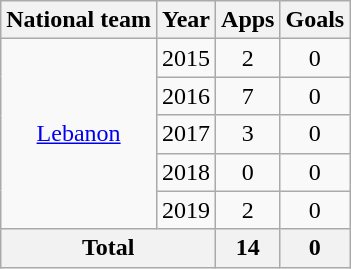<table class="wikitable" style="text-align:center">
<tr>
<th>National team</th>
<th>Year</th>
<th>Apps</th>
<th>Goals</th>
</tr>
<tr>
<td rowspan="5"><a href='#'>Lebanon</a></td>
<td>2015</td>
<td>2</td>
<td>0</td>
</tr>
<tr>
<td>2016</td>
<td>7</td>
<td>0</td>
</tr>
<tr>
<td>2017</td>
<td>3</td>
<td>0</td>
</tr>
<tr>
<td>2018</td>
<td>0</td>
<td>0</td>
</tr>
<tr>
<td>2019</td>
<td>2</td>
<td>0</td>
</tr>
<tr>
<th colspan="2">Total</th>
<th>14</th>
<th>0</th>
</tr>
</table>
